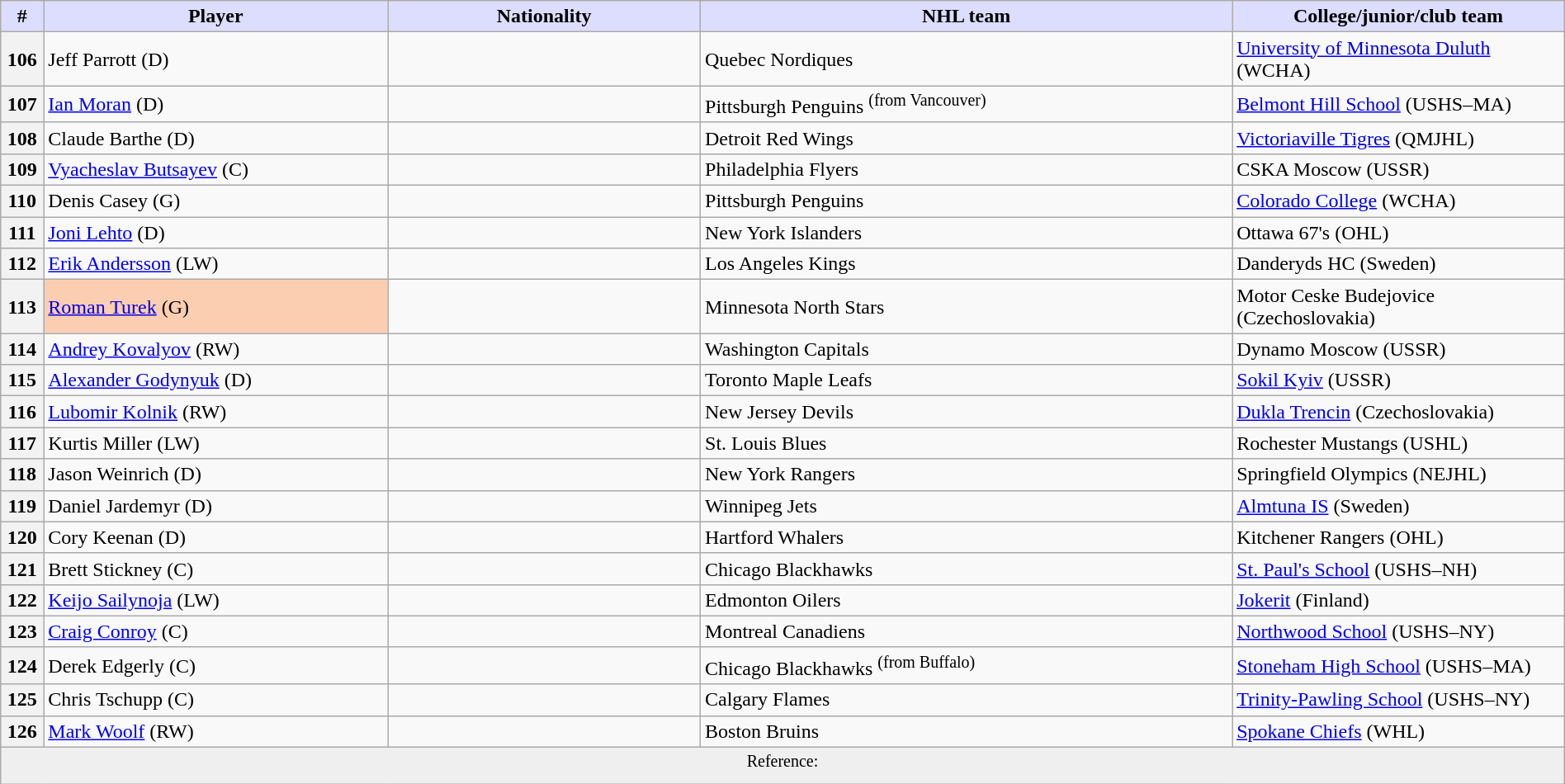<table class="wikitable" style="width: 100%">
<tr>
<th style="background:#ddf; width:2.75%;">#</th>
<th style="background:#ddf; width:22.0%;">Player</th>
<th style="background:#ddf; width:20.0%;">Nationality</th>
<th style="background:#ddf; width:34.0%;">NHL team</th>
<th style="background:#ddf; width:100.0%;">College/junior/club team</th>
</tr>
<tr>
<th>106</th>
<td>Jeff Parrott (D)</td>
<td></td>
<td>Quebec Nordiques</td>
<td><a href='#'>University of Minnesota Duluth</a> (WCHA)</td>
</tr>
<tr>
<th>107</th>
<td><a href='#'>Ian Moran</a> (D)</td>
<td></td>
<td>Pittsburgh Penguins <sup>(from Vancouver)</sup> </td>
<td><a href='#'>Belmont Hill School</a> (USHS–MA)</td>
</tr>
<tr>
<th>108</th>
<td>Claude Barthe (D)</td>
<td></td>
<td>Detroit Red Wings</td>
<td><a href='#'>Victoriaville Tigres</a> (QMJHL)</td>
</tr>
<tr>
<th>109</th>
<td><a href='#'>Vyacheslav Butsayev</a> (C)</td>
<td></td>
<td>Philadelphia Flyers</td>
<td>CSKA Moscow (USSR)</td>
</tr>
<tr>
<th>110</th>
<td>Denis Casey (G)</td>
<td></td>
<td>Pittsburgh Penguins</td>
<td><a href='#'>Colorado College</a> (WCHA)</td>
</tr>
<tr>
<th>111</th>
<td><a href='#'>Joni Lehto</a> (D)</td>
<td></td>
<td>New York Islanders</td>
<td>Ottawa 67's (OHL)</td>
</tr>
<tr>
<th>112</th>
<td><a href='#'>Erik Andersson</a> (LW)</td>
<td></td>
<td>Los Angeles Kings</td>
<td>Danderyds HC (Sweden)</td>
</tr>
<tr>
<th>113</th>
<td bgcolor="#FBCEB1"><a href='#'>Roman Turek</a> (G)</td>
<td></td>
<td>Minnesota North Stars</td>
<td>Motor Ceske Budejovice (Czechoslovakia)</td>
</tr>
<tr>
<th>114</th>
<td><a href='#'>Andrey Kovalyov</a> (RW)</td>
<td></td>
<td>Washington Capitals</td>
<td>Dynamo Moscow (USSR)</td>
</tr>
<tr>
<th>115</th>
<td><a href='#'>Alexander Godynyuk</a> (D)</td>
<td></td>
<td>Toronto Maple Leafs</td>
<td><a href='#'>Sokil Kyiv</a> (USSR)</td>
</tr>
<tr>
<th>116</th>
<td><a href='#'>Lubomir Kolnik</a> (RW)</td>
<td></td>
<td>New Jersey Devils</td>
<td><a href='#'>Dukla Trencin</a> (Czechoslovakia)</td>
</tr>
<tr>
<th>117</th>
<td>Kurtis Miller (LW)</td>
<td></td>
<td>St. Louis Blues</td>
<td>Rochester Mustangs (USHL)</td>
</tr>
<tr>
<th>118</th>
<td>Jason Weinrich (D)</td>
<td></td>
<td>New York Rangers</td>
<td>Springfield Olympics (NEJHL)</td>
</tr>
<tr>
<th>119</th>
<td>Daniel Jardemyr (D)</td>
<td></td>
<td>Winnipeg Jets</td>
<td><a href='#'>Almtuna IS</a> (Sweden)</td>
</tr>
<tr>
<th>120</th>
<td>Cory Keenan (D)</td>
<td></td>
<td>Hartford Whalers</td>
<td>Kitchener Rangers (OHL)</td>
</tr>
<tr>
<th>121</th>
<td>Brett Stickney (C)</td>
<td></td>
<td>Chicago Blackhawks</td>
<td><a href='#'>St. Paul's School</a> (USHS–NH)</td>
</tr>
<tr>
<th>122</th>
<td><a href='#'>Keijo Sailynoja</a> (LW)</td>
<td></td>
<td>Edmonton Oilers</td>
<td><a href='#'>Jokerit</a> (Finland)</td>
</tr>
<tr>
<th>123</th>
<td><a href='#'>Craig Conroy</a> (C)</td>
<td></td>
<td>Montreal Canadiens</td>
<td><a href='#'>Northwood School</a> (USHS–NY)</td>
</tr>
<tr>
<th>124</th>
<td>Derek Edgerly (C)</td>
<td></td>
<td>Chicago Blackhawks <sup>(from Buffalo)</sup> </td>
<td><a href='#'>Stoneham High School</a> (USHS–MA)</td>
</tr>
<tr>
<th>125</th>
<td>Chris Tschupp (C)</td>
<td></td>
<td>Calgary Flames</td>
<td><a href='#'>Trinity-Pawling School</a> (USHS–NY)</td>
</tr>
<tr>
<th>126</th>
<td><a href='#'>Mark Woolf</a> (RW)</td>
<td></td>
<td>Boston Bruins</td>
<td><a href='#'>Spokane Chiefs</a> (WHL)</td>
</tr>
<tr>
<td align=center colspan="6" bgcolor="#efefef"><sup>Reference:  </sup></td>
</tr>
</table>
